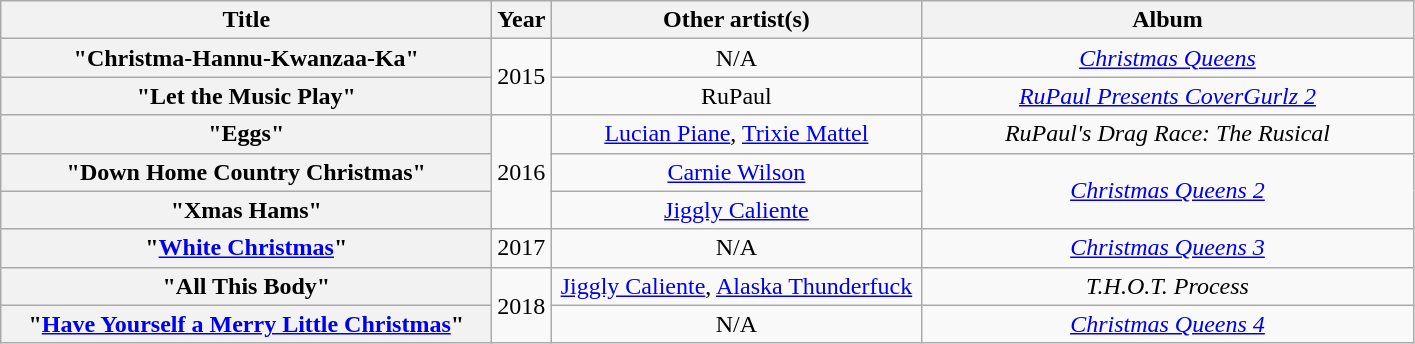<table class="wikitable plainrowheaders" style="text-align:center;">
<tr>
<th scope="col" style="width:20em;">Title</th>
<th scope="col">Year</th>
<th scope="col" style="width:15em;">Other artist(s)</th>
<th scope="col" style="width:20em;">Album</th>
</tr>
<tr>
<th scope="row">"Christma-Hannu-Kwanzaa-Ka"</th>
<td rowspan="2">2015</td>
<td>N/A</td>
<td><em><a href='#'>Christmas Queens</a></em></td>
</tr>
<tr>
<th scope="row">"Let the Music Play"</th>
<td>RuPaul</td>
<td><em><a href='#'>RuPaul Presents CoverGurlz 2</a></em></td>
</tr>
<tr>
<th scope="row">"Eggs"</th>
<td rowspan="3">2016</td>
<td><a href='#'>Lucian Piane</a>, <a href='#'>Trixie Mattel</a></td>
<td><em>RuPaul's Drag Race: The Rusical</em></td>
</tr>
<tr>
<th scope="row">"Down Home Country Christmas"</th>
<td><a href='#'>Carnie Wilson</a></td>
<td rowspan="2"><em><a href='#'>Christmas Queens 2</a></em></td>
</tr>
<tr>
<th scope="row">"Xmas Hams"</th>
<td><a href='#'>Jiggly Caliente</a></td>
</tr>
<tr>
<th scope="row">"<a href='#'>White Christmas</a>"</th>
<td>2017</td>
<td>N/A</td>
<td><em><a href='#'>Christmas Queens 3</a></em></td>
</tr>
<tr>
<th scope="row">"All This Body"</th>
<td rowspan="2">2018</td>
<td><a href='#'>Jiggly Caliente</a>, <a href='#'>Alaska Thunderfuck</a></td>
<td><em>T.H.O.T. Process</em></td>
</tr>
<tr>
<th scope="row">"<a href='#'>Have Yourself a Merry Little Christmas</a>"</th>
<td>N/A</td>
<td><em><a href='#'>Christmas Queens 4</a></em></td>
</tr>
</table>
